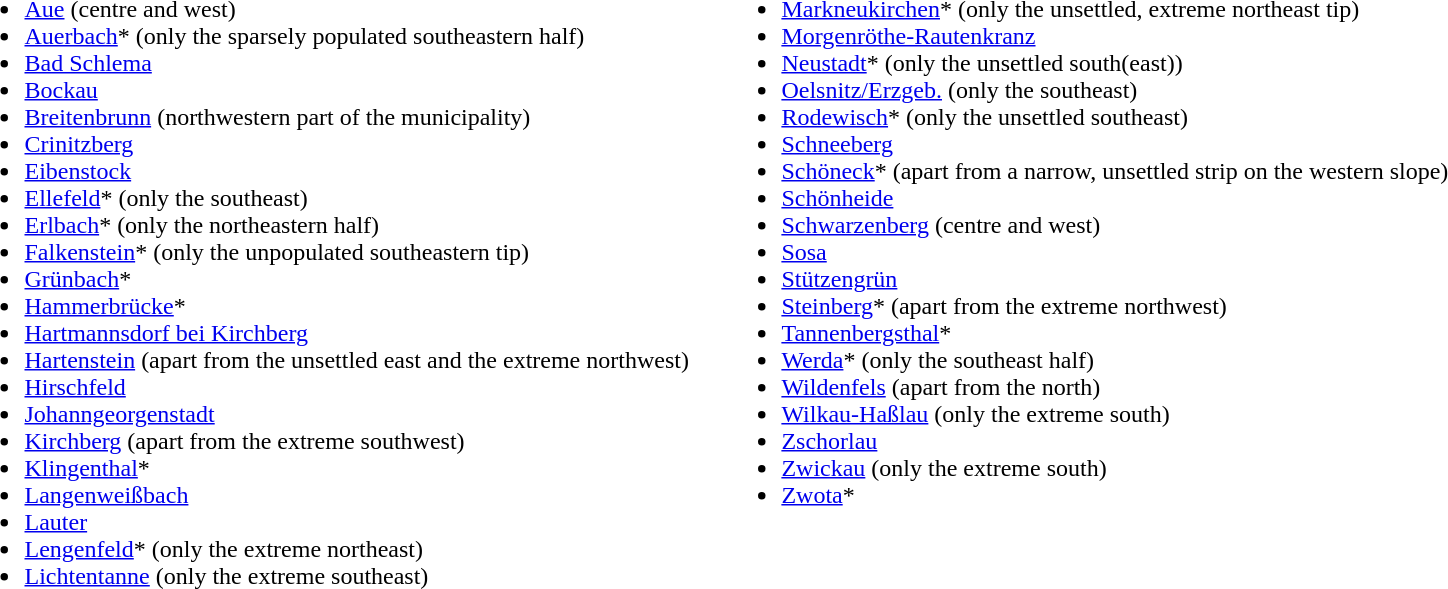<table width="80%">
<tr valign="top">
<td width="50%"><br><ul><li><a href='#'>Aue</a> (centre and west)</li><li><a href='#'>Auerbach</a>* (only the sparsely populated southeastern half)</li><li><a href='#'>Bad Schlema</a></li><li><a href='#'>Bockau</a></li><li><a href='#'>Breitenbrunn</a> (northwestern part of the municipality)</li><li><a href='#'>Crinitzberg</a></li><li><a href='#'>Eibenstock</a></li><li><a href='#'>Ellefeld</a>* (only the southeast)</li><li><a href='#'>Erlbach</a>* (only the northeastern half)</li><li><a href='#'>Falkenstein</a>* (only the unpopulated southeastern tip)</li><li><a href='#'>Grünbach</a>*</li><li><a href='#'>Hammerbrücke</a>*</li><li><a href='#'>Hartmannsdorf bei Kirchberg</a></li><li><a href='#'>Hartenstein</a> (apart from the unsettled east and the extreme northwest)</li><li><a href='#'>Hirschfeld</a></li><li><a href='#'>Johanngeorgenstadt</a></li><li><a href='#'>Kirchberg</a> (apart from the extreme southwest)</li><li><a href='#'>Klingenthal</a>*</li><li><a href='#'>Langenweißbach</a></li><li><a href='#'>Lauter</a></li><li><a href='#'>Lengenfeld</a>* (only the extreme northeast)</li><li><a href='#'>Lichtentanne</a> (only the extreme southeast)</li></ul></td>
<td><br><ul><li><a href='#'>Markneukirchen</a>* (only the unsettled, extreme northeast tip)</li><li><a href='#'>Morgenröthe-Rautenkranz</a></li><li><a href='#'>Neustadt</a>* (only the unsettled south(east))</li><li><a href='#'>Oelsnitz/Erzgeb.</a> (only the southeast)</li><li><a href='#'>Rodewisch</a>* (only the unsettled southeast)</li><li><a href='#'>Schneeberg</a></li><li><a href='#'>Schöneck</a>* (apart from a narrow, unsettled strip on the western slope)</li><li><a href='#'>Schönheide</a></li><li><a href='#'>Schwarzenberg</a> (centre and west)</li><li><a href='#'>Sosa</a></li><li><a href='#'>Stützengrün</a></li><li><a href='#'>Steinberg</a>* (apart from the extreme northwest)</li><li><a href='#'>Tannenbergsthal</a>*</li><li><a href='#'>Werda</a>* (only the southeast half)</li><li><a href='#'>Wildenfels</a> (apart from the north)</li><li><a href='#'>Wilkau-Haßlau</a> (only the extreme south)</li><li><a href='#'>Zschorlau</a></li><li><a href='#'>Zwickau</a> (only the extreme south)</li><li><a href='#'>Zwota</a>*</li></ul></td>
</tr>
</table>
